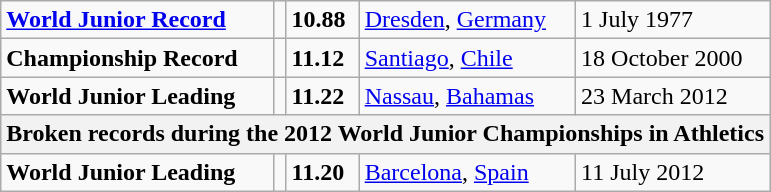<table class="wikitable">
<tr>
<td><strong><a href='#'>World Junior Record</a></strong></td>
<td></td>
<td><strong>10.88</strong></td>
<td><a href='#'>Dresden</a>, <a href='#'>Germany</a></td>
<td>1 July 1977</td>
</tr>
<tr>
<td><strong>Championship Record</strong></td>
<td></td>
<td><strong>11.12</strong></td>
<td><a href='#'>Santiago</a>, <a href='#'>Chile</a></td>
<td>18 October 2000</td>
</tr>
<tr>
<td><strong>World Junior Leading</strong></td>
<td></td>
<td><strong>11.22</strong></td>
<td><a href='#'>Nassau</a>, <a href='#'>Bahamas</a></td>
<td>23 March 2012</td>
</tr>
<tr>
<th colspan="5">Broken records during the 2012 World Junior Championships in Athletics</th>
</tr>
<tr>
<td><strong>World Junior Leading</strong></td>
<td></td>
<td><strong>11.20</strong></td>
<td><a href='#'>Barcelona</a>, <a href='#'>Spain</a></td>
<td>11 July 2012</td>
</tr>
</table>
